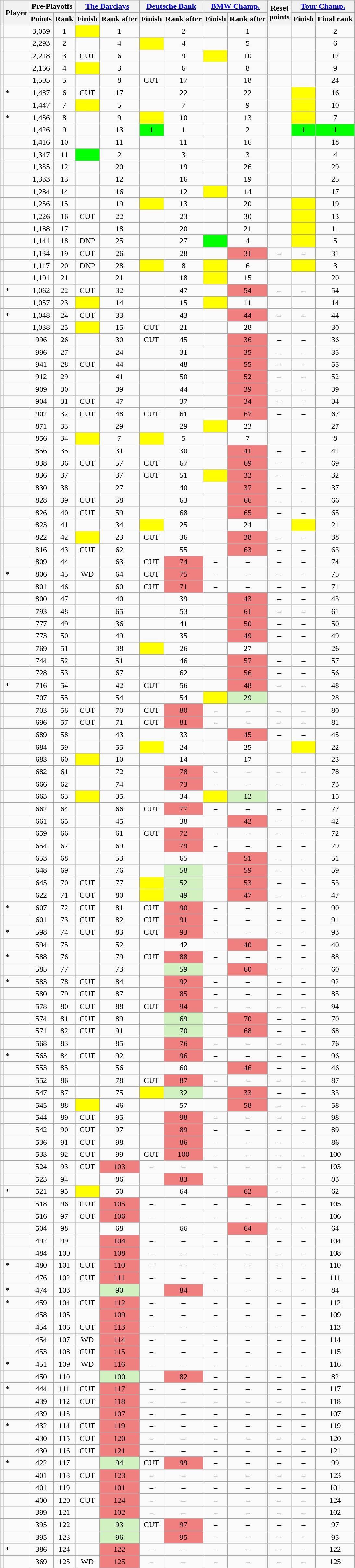<table class="wikitable sortable" style=text-align:center>
<tr>
<th rowspan=2></th>
<th rowspan=2>Player</th>
<th colspan=2>Pre-Playoffs</th>
<th colspan=2><a href='#'>The Barclays</a></th>
<th colspan=2><a href='#'>Deutsche Bank</a></th>
<th colspan=2><a href='#'>BMW Champ.</a></th>
<th rowspan=2>Reset<br>points</th>
<th colspan=2><a href='#'>Tour Champ.</a></th>
</tr>
<tr>
<th>Points</th>
<th>Rank</th>
<th>Finish</th>
<th>Rank after</th>
<th>Finish</th>
<th>Rank after</th>
<th>Finish</th>
<th>Rank after</th>
<th>Finish</th>
<th>Final rank</th>
</tr>
<tr>
<td></td>
<td align=left></td>
<td>3,059</td>
<td>1</td>
<td style=background:yellow></td>
<td>1</td>
<td></td>
<td>2</td>
<td></td>
<td>1</td>
<td></td>
<td></td>
<td>2</td>
</tr>
<tr>
<td></td>
<td align=left></td>
<td>2,293</td>
<td>2</td>
<td></td>
<td>4</td>
<td style=background:yellow></td>
<td>4</td>
<td></td>
<td>5</td>
<td></td>
<td></td>
<td>6</td>
</tr>
<tr>
<td></td>
<td align=left></td>
<td>2,218</td>
<td>3</td>
<td>CUT</td>
<td>6</td>
<td></td>
<td>9</td>
<td style=background:yellow></td>
<td>10</td>
<td></td>
<td></td>
<td>12</td>
</tr>
<tr>
<td></td>
<td align=left></td>
<td>2,166</td>
<td>4</td>
<td style=background:yellow></td>
<td>3</td>
<td></td>
<td>6</td>
<td></td>
<td>8</td>
<td></td>
<td></td>
<td>9</td>
</tr>
<tr>
<td></td>
<td align=left></td>
<td>1,505</td>
<td>5</td>
<td></td>
<td>8</td>
<td>CUT</td>
<td>17</td>
<td></td>
<td>18</td>
<td></td>
<td></td>
<td>24</td>
</tr>
<tr>
<td></td>
<td align=left>*</td>
<td>1,487</td>
<td>6</td>
<td>CUT</td>
<td>17</td>
<td></td>
<td>22</td>
<td></td>
<td>22</td>
<td></td>
<td style=background:yellow></td>
<td>16</td>
</tr>
<tr>
<td></td>
<td align=left></td>
<td>1,447</td>
<td>7</td>
<td style=background:yellow></td>
<td>5</td>
<td></td>
<td>7</td>
<td></td>
<td>9</td>
<td></td>
<td style=background:yellow></td>
<td>10</td>
</tr>
<tr>
<td></td>
<td align=left>*</td>
<td>1,436</td>
<td>8</td>
<td></td>
<td>9</td>
<td style=background:yellow></td>
<td>10</td>
<td></td>
<td>13</td>
<td></td>
<td style=background:yellow></td>
<td>7</td>
</tr>
<tr>
<td></td>
<td align=left></td>
<td>1,426</td>
<td>9</td>
<td></td>
<td>13</td>
<td style=background:lime>1</td>
<td>1</td>
<td></td>
<td>2</td>
<td></td>
<td style=background:lime>1</td>
<td style=background:lime>1</td>
</tr>
<tr>
<td></td>
<td align=left></td>
<td>1,416</td>
<td>10</td>
<td></td>
<td>11</td>
<td></td>
<td>11</td>
<td></td>
<td>16</td>
<td></td>
<td></td>
<td>18</td>
</tr>
<tr>
<td></td>
<td align=left></td>
<td>1,347</td>
<td>11</td>
<td style=background:lime></td>
<td>2</td>
<td></td>
<td>3</td>
<td></td>
<td>3</td>
<td></td>
<td></td>
<td>4</td>
</tr>
<tr>
<td></td>
<td align=left></td>
<td>1,335</td>
<td>12</td>
<td></td>
<td>20</td>
<td></td>
<td>19</td>
<td></td>
<td>26</td>
<td></td>
<td></td>
<td>29</td>
</tr>
<tr>
<td></td>
<td align=left></td>
<td>1,333</td>
<td>13</td>
<td></td>
<td>12</td>
<td></td>
<td>16</td>
<td></td>
<td>19</td>
<td></td>
<td></td>
<td>25</td>
</tr>
<tr>
<td></td>
<td align=left></td>
<td>1,284</td>
<td>14</td>
<td></td>
<td>16</td>
<td></td>
<td>12</td>
<td style=background:yellow></td>
<td>14</td>
<td></td>
<td></td>
<td>17</td>
</tr>
<tr>
<td></td>
<td align=left></td>
<td>1,256</td>
<td>15</td>
<td></td>
<td>19</td>
<td style=background:yellow></td>
<td>13</td>
<td></td>
<td>20</td>
<td></td>
<td style=background:yellow></td>
<td>19</td>
</tr>
<tr>
<td></td>
<td align=left></td>
<td>1,226</td>
<td>16</td>
<td>CUT</td>
<td>22</td>
<td></td>
<td>23</td>
<td></td>
<td>30</td>
<td></td>
<td style=background:yellow></td>
<td>13</td>
</tr>
<tr>
<td></td>
<td align=left></td>
<td>1,188</td>
<td>17</td>
<td></td>
<td>18</td>
<td></td>
<td>20</td>
<td></td>
<td>21</td>
<td></td>
<td style=background:yellow></td>
<td>11</td>
</tr>
<tr>
<td></td>
<td align=left></td>
<td>1,141</td>
<td>18</td>
<td>DNP</td>
<td>25</td>
<td></td>
<td>27</td>
<td style=background:lime></td>
<td>4</td>
<td></td>
<td style=background:yellow></td>
<td>5</td>
</tr>
<tr>
<td></td>
<td align=left></td>
<td>1,134</td>
<td>19</td>
<td>CUT</td>
<td>26</td>
<td></td>
<td>28</td>
<td></td>
<td style="background:#F08080;">31</td>
<td>–</td>
<td>–</td>
<td>31</td>
</tr>
<tr>
<td></td>
<td align=left></td>
<td>1,117</td>
<td>20</td>
<td>DNP</td>
<td>28</td>
<td style=background:yellow></td>
<td>8</td>
<td style=background:yellow></td>
<td>6</td>
<td></td>
<td style=background:yellow></td>
<td>3</td>
</tr>
<tr>
<td></td>
<td align=left></td>
<td>1,101</td>
<td>21</td>
<td></td>
<td>21</td>
<td></td>
<td>18</td>
<td style=background:yellow></td>
<td>15</td>
<td></td>
<td></td>
<td>20</td>
</tr>
<tr>
<td></td>
<td align=left>*</td>
<td>1,062</td>
<td>22</td>
<td>CUT</td>
<td>32</td>
<td></td>
<td>47</td>
<td></td>
<td style="background:#F08080;">54</td>
<td>–</td>
<td>–</td>
<td>54</td>
</tr>
<tr>
<td></td>
<td align=left></td>
<td>1,057</td>
<td>23</td>
<td style=background:yellow></td>
<td>14</td>
<td></td>
<td>15</td>
<td style=background:yellow></td>
<td>11</td>
<td></td>
<td></td>
<td>14</td>
</tr>
<tr>
<td></td>
<td align=left>*</td>
<td>1,048</td>
<td>24</td>
<td>CUT</td>
<td>33</td>
<td></td>
<td>43</td>
<td></td>
<td style="background:#F08080;">44</td>
<td>–</td>
<td>–</td>
<td>44</td>
</tr>
<tr>
<td></td>
<td align=left></td>
<td>1,038</td>
<td>25</td>
<td style=background:yellow></td>
<td>15</td>
<td>CUT</td>
<td>21</td>
<td></td>
<td>28</td>
<td></td>
<td></td>
<td>30</td>
</tr>
<tr>
<td></td>
<td align=left></td>
<td>996</td>
<td>26</td>
<td></td>
<td>30</td>
<td>CUT</td>
<td>45</td>
<td></td>
<td style="background:#F08080;">36</td>
<td>–</td>
<td>–</td>
<td>36</td>
</tr>
<tr>
<td></td>
<td align=left></td>
<td>996</td>
<td>27</td>
<td></td>
<td>24</td>
<td></td>
<td>31</td>
<td></td>
<td style="background:#F08080;">35</td>
<td>–</td>
<td>–</td>
<td>35</td>
</tr>
<tr>
<td></td>
<td align=left></td>
<td>941</td>
<td>28</td>
<td>CUT</td>
<td>44</td>
<td></td>
<td>48</td>
<td></td>
<td style="background:#F08080;">55</td>
<td>–</td>
<td>–</td>
<td>55</td>
</tr>
<tr>
<td></td>
<td align=left></td>
<td>912</td>
<td>29</td>
<td></td>
<td>41</td>
<td></td>
<td>50</td>
<td></td>
<td style="background:#F08080;">52</td>
<td>–</td>
<td>–</td>
<td>52</td>
</tr>
<tr>
<td></td>
<td align=left></td>
<td>909</td>
<td>30</td>
<td></td>
<td>39</td>
<td></td>
<td>44</td>
<td></td>
<td style="background:#F08080;">39</td>
<td>–</td>
<td>–</td>
<td>39</td>
</tr>
<tr>
<td></td>
<td align=left></td>
<td>904</td>
<td>31</td>
<td>CUT</td>
<td>47</td>
<td></td>
<td>37</td>
<td></td>
<td style="background:#F08080;">34</td>
<td>–</td>
<td>–</td>
<td>34</td>
</tr>
<tr>
<td></td>
<td align=left></td>
<td>902</td>
<td>32</td>
<td>CUT</td>
<td>48</td>
<td>CUT</td>
<td>61</td>
<td></td>
<td style="background:#F08080;">67</td>
<td>–</td>
<td>–</td>
<td>67</td>
</tr>
<tr>
<td></td>
<td align=left></td>
<td>871</td>
<td>33</td>
<td></td>
<td>29</td>
<td></td>
<td>29</td>
<td style=background:yellow></td>
<td>23</td>
<td></td>
<td></td>
<td>27</td>
</tr>
<tr>
<td></td>
<td align=left></td>
<td>856</td>
<td>34</td>
<td style=background:yellow></td>
<td>7</td>
<td style=background:yellow></td>
<td>5</td>
<td></td>
<td>7</td>
<td></td>
<td></td>
<td>8</td>
</tr>
<tr>
<td></td>
<td align=left></td>
<td>856</td>
<td>35</td>
<td></td>
<td>31</td>
<td></td>
<td>30</td>
<td></td>
<td style="background:#F08080;">41</td>
<td>–</td>
<td>–</td>
<td>41</td>
</tr>
<tr>
<td></td>
<td align=left></td>
<td>838</td>
<td>36</td>
<td>CUT</td>
<td>57</td>
<td>CUT</td>
<td>67</td>
<td></td>
<td style="background:#F08080;">69</td>
<td>–</td>
<td>–</td>
<td>69</td>
</tr>
<tr>
<td></td>
<td align=left></td>
<td>836</td>
<td>37</td>
<td></td>
<td>37</td>
<td>CUT</td>
<td>51</td>
<td style=background:yellow></td>
<td style="background:#F08080;">32</td>
<td>–</td>
<td>–</td>
<td>32</td>
</tr>
<tr>
<td></td>
<td align=left></td>
<td>830</td>
<td>38</td>
<td></td>
<td>27</td>
<td></td>
<td>40</td>
<td></td>
<td style="background:#F08080;">37</td>
<td>–</td>
<td>–</td>
<td>37</td>
</tr>
<tr>
<td></td>
<td align=left></td>
<td>828</td>
<td>39</td>
<td>CUT</td>
<td>58</td>
<td></td>
<td>63</td>
<td></td>
<td style="background:#F08080;">66</td>
<td>–</td>
<td>–</td>
<td>66</td>
</tr>
<tr>
<td></td>
<td align=left></td>
<td>826</td>
<td>40</td>
<td>CUT</td>
<td>59</td>
<td></td>
<td>68</td>
<td></td>
<td style="background:#F08080;">65</td>
<td>–</td>
<td>–</td>
<td>65</td>
</tr>
<tr>
<td></td>
<td align=left></td>
<td>823</td>
<td>41</td>
<td></td>
<td>34</td>
<td style=background:yellow></td>
<td>25</td>
<td></td>
<td>24</td>
<td></td>
<td style=background:yellow></td>
<td>21</td>
</tr>
<tr>
<td></td>
<td align=left></td>
<td>822</td>
<td>42</td>
<td style=background:yellow></td>
<td>23</td>
<td>CUT</td>
<td>36</td>
<td></td>
<td style="background:#F08080;">38</td>
<td>–</td>
<td>–</td>
<td>38</td>
</tr>
<tr>
<td></td>
<td align=left></td>
<td>816</td>
<td>43</td>
<td>CUT</td>
<td>62</td>
<td></td>
<td>55</td>
<td></td>
<td style="background:#F08080;">63</td>
<td>–</td>
<td>–</td>
<td>63</td>
</tr>
<tr>
<td></td>
<td align=left></td>
<td>809</td>
<td>44</td>
<td></td>
<td>63</td>
<td>CUT</td>
<td style="background:#F08080;">74</td>
<td>–</td>
<td>–</td>
<td>–</td>
<td>–</td>
<td>74</td>
</tr>
<tr>
<td></td>
<td align=left>*</td>
<td>806</td>
<td>45</td>
<td>WD</td>
<td>64</td>
<td>CUT</td>
<td style="background:#F08080;">75</td>
<td>–</td>
<td>–</td>
<td>–</td>
<td>–</td>
<td>75</td>
</tr>
<tr>
<td></td>
<td align=left></td>
<td>801</td>
<td>46</td>
<td></td>
<td>60</td>
<td>CUT</td>
<td style="background:#F08080;">71</td>
<td>–</td>
<td>–</td>
<td>–</td>
<td>–</td>
<td>71</td>
</tr>
<tr>
<td></td>
<td align=left></td>
<td>800</td>
<td>47</td>
<td></td>
<td>40</td>
<td></td>
<td>39</td>
<td></td>
<td style="background:#F08080;">43</td>
<td>–</td>
<td>–</td>
<td>43</td>
</tr>
<tr>
<td></td>
<td align=left></td>
<td>793</td>
<td>48</td>
<td></td>
<td>65</td>
<td></td>
<td>53</td>
<td></td>
<td style="background:#F08080;">61</td>
<td>–</td>
<td>–</td>
<td>61</td>
</tr>
<tr>
<td></td>
<td align=left></td>
<td>777</td>
<td>49</td>
<td></td>
<td>36</td>
<td></td>
<td>41</td>
<td></td>
<td style="background:#F08080;">50</td>
<td>–</td>
<td>–</td>
<td>50</td>
</tr>
<tr>
<td></td>
<td align=left></td>
<td>773</td>
<td>50</td>
<td></td>
<td>49</td>
<td></td>
<td>35</td>
<td></td>
<td style="background:#F08080;">49</td>
<td>–</td>
<td>–</td>
<td>49</td>
</tr>
<tr>
<td></td>
<td align=left></td>
<td>769</td>
<td>51</td>
<td></td>
<td>38</td>
<td style=background:yellow></td>
<td>26</td>
<td></td>
<td>27</td>
<td></td>
<td></td>
<td>26</td>
</tr>
<tr>
<td></td>
<td align=left></td>
<td>744</td>
<td>52</td>
<td></td>
<td>51</td>
<td></td>
<td>46</td>
<td></td>
<td style="background:#F08080;">57</td>
<td>–</td>
<td>–</td>
<td>57</td>
</tr>
<tr>
<td></td>
<td align=left></td>
<td>728</td>
<td>53</td>
<td></td>
<td>67</td>
<td></td>
<td>62</td>
<td></td>
<td style="background:#F08080;">56</td>
<td>–</td>
<td>–</td>
<td>56</td>
</tr>
<tr>
<td></td>
<td align=left>*</td>
<td>716</td>
<td>54</td>
<td></td>
<td>42</td>
<td>CUT</td>
<td>56</td>
<td></td>
<td style="background:#F08080;">48</td>
<td>–</td>
<td>–</td>
<td>48</td>
</tr>
<tr>
<td></td>
<td align=left></td>
<td>707</td>
<td>55</td>
<td></td>
<td>54</td>
<td></td>
<td>54</td>
<td style=background:yellow></td>
<td style="background:#D0F0C0;">29</td>
<td></td>
<td></td>
<td>28</td>
</tr>
<tr>
<td></td>
<td align=left></td>
<td>703</td>
<td>56</td>
<td>CUT</td>
<td>70</td>
<td>CUT</td>
<td style="background:#F08080;">80</td>
<td>–</td>
<td>–</td>
<td>–</td>
<td>–</td>
<td>80</td>
</tr>
<tr>
<td></td>
<td align=left></td>
<td>696</td>
<td>57</td>
<td>CUT</td>
<td>71</td>
<td>CUT</td>
<td style="background:#F08080;">81</td>
<td>–</td>
<td>–</td>
<td>–</td>
<td>–</td>
<td>81</td>
</tr>
<tr>
<td></td>
<td align=left></td>
<td>689</td>
<td>58</td>
<td></td>
<td>43</td>
<td></td>
<td>33</td>
<td></td>
<td style="background:#F08080;">45</td>
<td>–</td>
<td>–</td>
<td>45</td>
</tr>
<tr>
<td></td>
<td align=left></td>
<td>684</td>
<td>59</td>
<td></td>
<td>55</td>
<td style=background:yellow></td>
<td>24</td>
<td></td>
<td>25</td>
<td></td>
<td style=background:yellow></td>
<td>22</td>
</tr>
<tr>
<td></td>
<td align=left></td>
<td>683</td>
<td>60</td>
<td style=background:yellow></td>
<td>10</td>
<td></td>
<td>14</td>
<td></td>
<td>17</td>
<td></td>
<td></td>
<td>23</td>
</tr>
<tr>
<td></td>
<td align=left></td>
<td>682</td>
<td>61</td>
<td></td>
<td>72</td>
<td></td>
<td style="background:#F08080;">78</td>
<td>–</td>
<td>–</td>
<td>–</td>
<td>–</td>
<td>78</td>
</tr>
<tr>
<td></td>
<td align=left></td>
<td>666</td>
<td>62</td>
<td></td>
<td>74</td>
<td></td>
<td style="background:#F08080;">73</td>
<td>–</td>
<td>–</td>
<td>–</td>
<td>–</td>
<td>73</td>
</tr>
<tr>
<td></td>
<td align=left></td>
<td>663</td>
<td>63</td>
<td style=background:yellow></td>
<td>35</td>
<td></td>
<td>34</td>
<td style=background:yellow></td>
<td style="background:#D0F0C0;">12</td>
<td></td>
<td></td>
<td>15</td>
</tr>
<tr>
<td></td>
<td align=left></td>
<td>662</td>
<td>64</td>
<td></td>
<td>66</td>
<td>CUT</td>
<td style="background:#F08080;">77</td>
<td>–</td>
<td>–</td>
<td>–</td>
<td>–</td>
<td>77</td>
</tr>
<tr>
<td></td>
<td align=left></td>
<td>661</td>
<td>65</td>
<td></td>
<td>45</td>
<td></td>
<td>38</td>
<td></td>
<td style="background:#F08080;">42</td>
<td>–</td>
<td>–</td>
<td>42</td>
</tr>
<tr>
<td></td>
<td align=left></td>
<td>659</td>
<td>66</td>
<td></td>
<td>61</td>
<td>CUT</td>
<td style="background:#F08080;">72</td>
<td>–</td>
<td>–</td>
<td>–</td>
<td>–</td>
<td>72</td>
</tr>
<tr>
<td></td>
<td align=left></td>
<td>654</td>
<td>67</td>
<td></td>
<td>69</td>
<td></td>
<td style="background:#F08080;">79</td>
<td>–</td>
<td>–</td>
<td>–</td>
<td>–</td>
<td>79</td>
</tr>
<tr>
<td></td>
<td align=left></td>
<td>653</td>
<td>68</td>
<td></td>
<td>53</td>
<td></td>
<td>65</td>
<td></td>
<td style="background:#F08080;">51</td>
<td>–</td>
<td>–</td>
<td>51</td>
</tr>
<tr>
<td></td>
<td align=left></td>
<td>648</td>
<td>69</td>
<td></td>
<td>76</td>
<td></td>
<td style="background:#D0F0C0;">58</td>
<td></td>
<td style="background:#F08080;">59</td>
<td>–</td>
<td>–</td>
<td>59</td>
</tr>
<tr>
<td></td>
<td align=left></td>
<td>645</td>
<td>70</td>
<td>CUT</td>
<td>77</td>
<td style=background:yellow></td>
<td style="background:#D0F0C0;">52</td>
<td></td>
<td style="background:#F08080;">53</td>
<td>–</td>
<td>–</td>
<td>53</td>
</tr>
<tr>
<td></td>
<td align=left></td>
<td>622</td>
<td>71</td>
<td>CUT</td>
<td>80</td>
<td style=background:yellow></td>
<td style="background:#D0F0C0;">49</td>
<td></td>
<td style="background:#F08080;">47</td>
<td>–</td>
<td>–</td>
<td>47</td>
</tr>
<tr>
<td></td>
<td align=left>*</td>
<td>607</td>
<td>72</td>
<td>CUT</td>
<td>81</td>
<td>CUT</td>
<td style="background:#F08080;">90</td>
<td>–</td>
<td>–</td>
<td>–</td>
<td>–</td>
<td>90</td>
</tr>
<tr>
<td></td>
<td align=left></td>
<td>601</td>
<td>73</td>
<td>CUT</td>
<td>82</td>
<td>CUT</td>
<td style="background:#F08080;">91</td>
<td>–</td>
<td>–</td>
<td>–</td>
<td>–</td>
<td>91</td>
</tr>
<tr>
<td></td>
<td align=left>*</td>
<td>598</td>
<td>74</td>
<td>CUT</td>
<td>83</td>
<td>CUT</td>
<td style="background:#F08080;">93</td>
<td>–</td>
<td>–</td>
<td>–</td>
<td>–</td>
<td>93</td>
</tr>
<tr>
<td></td>
<td align=left></td>
<td>594</td>
<td>75</td>
<td></td>
<td>52</td>
<td></td>
<td>42</td>
<td></td>
<td style="background:#F08080;">40</td>
<td>–</td>
<td>–</td>
<td>40</td>
</tr>
<tr>
<td></td>
<td align=left>*</td>
<td>588</td>
<td>76</td>
<td></td>
<td>79</td>
<td>CUT</td>
<td style="background:#F08080;">88</td>
<td>–</td>
<td>–</td>
<td>–</td>
<td>–</td>
<td>88</td>
</tr>
<tr>
<td></td>
<td align=left></td>
<td>585</td>
<td>77</td>
<td></td>
<td>73</td>
<td></td>
<td style="background:#D0F0C0;">59</td>
<td></td>
<td style="background:#F08080;">60</td>
<td>–</td>
<td>–</td>
<td>60</td>
</tr>
<tr>
<td></td>
<td align=left>*</td>
<td>583</td>
<td>78</td>
<td>CUT</td>
<td>84</td>
<td></td>
<td style="background:#F08080;">92</td>
<td>–</td>
<td>–</td>
<td>–</td>
<td>–</td>
<td>92</td>
</tr>
<tr>
<td></td>
<td align=left></td>
<td>580</td>
<td>79</td>
<td>CUT</td>
<td>87</td>
<td></td>
<td style="background:#F08080;">85</td>
<td>–</td>
<td>–</td>
<td>–</td>
<td>–</td>
<td>85</td>
</tr>
<tr>
<td></td>
<td align=left></td>
<td>578</td>
<td>80</td>
<td>CUT</td>
<td>88</td>
<td>CUT</td>
<td style="background:#F08080;">94</td>
<td>–</td>
<td>–</td>
<td>–</td>
<td>–</td>
<td>94</td>
</tr>
<tr>
<td></td>
<td align=left></td>
<td>574</td>
<td>81</td>
<td>CUT</td>
<td>89</td>
<td></td>
<td style="background:#D0F0C0;">69</td>
<td></td>
<td style="background:#F08080;">70</td>
<td>–</td>
<td>–</td>
<td>70</td>
</tr>
<tr>
<td></td>
<td align=left></td>
<td>571</td>
<td>82</td>
<td>CUT</td>
<td>91</td>
<td></td>
<td style="background:#D0F0C0;">70</td>
<td></td>
<td style="background:#F08080;">68</td>
<td>–</td>
<td>–</td>
<td>68</td>
</tr>
<tr>
<td></td>
<td align=left></td>
<td>568</td>
<td>83</td>
<td></td>
<td>85</td>
<td></td>
<td style="background:#F08080;">76</td>
<td>–</td>
<td>–</td>
<td>–</td>
<td>–</td>
<td>76</td>
</tr>
<tr>
<td></td>
<td align=left>*</td>
<td>565</td>
<td>84</td>
<td>CUT</td>
<td>92</td>
<td></td>
<td style="background:#F08080;">96</td>
<td>–</td>
<td>–</td>
<td>–</td>
<td>–</td>
<td>96</td>
</tr>
<tr>
<td></td>
<td align=left></td>
<td>553</td>
<td>85</td>
<td></td>
<td>56</td>
<td></td>
<td>60</td>
<td></td>
<td style="background:#F08080;">46</td>
<td>–</td>
<td>–</td>
<td>46</td>
</tr>
<tr>
<td></td>
<td align=left></td>
<td>552</td>
<td>86</td>
<td></td>
<td>78</td>
<td>CUT</td>
<td style="background:#F08080;">87</td>
<td>–</td>
<td>–</td>
<td>–</td>
<td>–</td>
<td>87</td>
</tr>
<tr>
<td></td>
<td align=left></td>
<td>547</td>
<td>87</td>
<td></td>
<td>75</td>
<td style=background:yellow></td>
<td style="background:#D0F0C0;">32</td>
<td></td>
<td style="background:#F08080;">33</td>
<td>–</td>
<td>–</td>
<td>33</td>
</tr>
<tr>
<td></td>
<td align=left></td>
<td>545</td>
<td>88</td>
<td style=background:yellow></td>
<td>46</td>
<td></td>
<td>57</td>
<td></td>
<td style="background:#F08080;">58</td>
<td>–</td>
<td>–</td>
<td>58</td>
</tr>
<tr>
<td></td>
<td align=left></td>
<td>544</td>
<td>89</td>
<td>CUT</td>
<td>95</td>
<td></td>
<td style="background:#F08080;">98</td>
<td>–</td>
<td>–</td>
<td>–</td>
<td>–</td>
<td>98</td>
</tr>
<tr>
<td></td>
<td align=left></td>
<td>542</td>
<td>90</td>
<td>CUT</td>
<td>97</td>
<td></td>
<td style="background:#F08080;">89</td>
<td>–</td>
<td>–</td>
<td>–</td>
<td>–</td>
<td>89</td>
</tr>
<tr>
<td></td>
<td align=left></td>
<td>536</td>
<td>91</td>
<td>CUT</td>
<td>98</td>
<td></td>
<td style="background:#F08080;">86</td>
<td>–</td>
<td>–</td>
<td>–</td>
<td>–</td>
<td>86</td>
</tr>
<tr>
<td></td>
<td align=left></td>
<td>533</td>
<td>92</td>
<td>CUT</td>
<td>99</td>
<td>CUT</td>
<td style="background:#F08080;">100</td>
<td>–</td>
<td>–</td>
<td>–</td>
<td>–</td>
<td>100</td>
</tr>
<tr>
<td></td>
<td align=left></td>
<td>524</td>
<td>93</td>
<td>CUT</td>
<td style="background:#F08080;">103</td>
<td>–</td>
<td>–</td>
<td>–</td>
<td>–</td>
<td>–</td>
<td>–</td>
<td>103</td>
</tr>
<tr>
<td></td>
<td align=left></td>
<td>523</td>
<td>94</td>
<td></td>
<td>86</td>
<td></td>
<td style="background:#F08080;">83</td>
<td>–</td>
<td>–</td>
<td>–</td>
<td>–</td>
<td>83</td>
</tr>
<tr>
<td></td>
<td align=left>*</td>
<td>521</td>
<td>95</td>
<td style=background:yellow></td>
<td>50</td>
<td></td>
<td>64</td>
<td></td>
<td style="background:#F08080;">62</td>
<td>–</td>
<td>–</td>
<td>62</td>
</tr>
<tr>
<td></td>
<td align=left></td>
<td>518</td>
<td>96</td>
<td>CUT</td>
<td style="background:#F08080;">105</td>
<td>–</td>
<td>–</td>
<td>–</td>
<td>–</td>
<td>–</td>
<td>–</td>
<td>105</td>
</tr>
<tr>
<td></td>
<td align=left></td>
<td>516</td>
<td>97</td>
<td>CUT</td>
<td style="background:#F08080;">106</td>
<td>–</td>
<td>–</td>
<td>–</td>
<td>–</td>
<td>–</td>
<td>–</td>
<td>106</td>
</tr>
<tr>
<td></td>
<td align=left></td>
<td>504</td>
<td>98</td>
<td></td>
<td>68</td>
<td></td>
<td>66</td>
<td></td>
<td style="background:#F08080;">64</td>
<td>–</td>
<td>–</td>
<td>64</td>
</tr>
<tr>
<td></td>
<td align=left></td>
<td>492</td>
<td>99</td>
<td></td>
<td style="background:#F08080;">104</td>
<td>–</td>
<td>–</td>
<td>–</td>
<td>–</td>
<td>–</td>
<td>–</td>
<td>104</td>
</tr>
<tr>
<td></td>
<td align=left></td>
<td>484</td>
<td>100</td>
<td></td>
<td style="background:#F08080;">108</td>
<td>–</td>
<td>–</td>
<td>–</td>
<td>–</td>
<td>–</td>
<td>–</td>
<td>108</td>
</tr>
<tr>
<td></td>
<td align=left>*</td>
<td>480</td>
<td>101</td>
<td>CUT</td>
<td style="background:#F08080;">110</td>
<td>–</td>
<td>–</td>
<td>–</td>
<td>–</td>
<td>–</td>
<td>–</td>
<td>110</td>
</tr>
<tr>
<td></td>
<td align=left></td>
<td>476</td>
<td>102</td>
<td>CUT</td>
<td style="background:#F08080;">111</td>
<td>–</td>
<td>–</td>
<td>–</td>
<td>–</td>
<td>–</td>
<td>–</td>
<td>111</td>
</tr>
<tr>
<td></td>
<td align=left>*</td>
<td>474</td>
<td>103</td>
<td></td>
<td style="background:#D0F0C0;">90</td>
<td></td>
<td style="background:#F08080;">84</td>
<td>–</td>
<td>–</td>
<td>–</td>
<td>–</td>
<td>84</td>
</tr>
<tr>
<td></td>
<td align=left>*</td>
<td>459</td>
<td>104</td>
<td>CUT</td>
<td style="background:#F08080;">112</td>
<td>–</td>
<td>–</td>
<td>–</td>
<td>–</td>
<td>–</td>
<td>–</td>
<td>112</td>
</tr>
<tr>
<td></td>
<td align=left></td>
<td>458</td>
<td>105</td>
<td></td>
<td style="background:#F08080;">109</td>
<td>–</td>
<td>–</td>
<td>–</td>
<td>–</td>
<td>–</td>
<td>–</td>
<td>109</td>
</tr>
<tr>
<td></td>
<td align=left></td>
<td>454</td>
<td>106</td>
<td>CUT</td>
<td style="background:#F08080;">113</td>
<td>–</td>
<td>–</td>
<td>–</td>
<td>–</td>
<td>–</td>
<td>–</td>
<td>113</td>
</tr>
<tr>
<td></td>
<td align=left></td>
<td>454</td>
<td>107</td>
<td>WD</td>
<td style="background:#F08080;">114</td>
<td>–</td>
<td>–</td>
<td>–</td>
<td>–</td>
<td>–</td>
<td>–</td>
<td>114</td>
</tr>
<tr>
<td></td>
<td align=left></td>
<td>453</td>
<td>108</td>
<td>CUT</td>
<td style="background:#F08080;">115</td>
<td>–</td>
<td>–</td>
<td>–</td>
<td>–</td>
<td>–</td>
<td>–</td>
<td>115</td>
</tr>
<tr>
<td></td>
<td align=left>*</td>
<td>451</td>
<td>109</td>
<td>WD</td>
<td style="background:#F08080;">116</td>
<td>–</td>
<td>–</td>
<td>–</td>
<td>–</td>
<td>–</td>
<td>–</td>
<td>116</td>
</tr>
<tr>
<td></td>
<td align=left></td>
<td>450</td>
<td>110</td>
<td></td>
<td style="background:#D0F0C0;">100</td>
<td></td>
<td style="background:#F08080;">82</td>
<td>–</td>
<td>–</td>
<td>–</td>
<td>–</td>
<td>82</td>
</tr>
<tr>
<td></td>
<td align=left>*</td>
<td>444</td>
<td>111</td>
<td>CUT</td>
<td style="background:#F08080;">117</td>
<td>–</td>
<td>–</td>
<td>–</td>
<td>–</td>
<td>–</td>
<td>–</td>
<td>117</td>
</tr>
<tr>
<td></td>
<td align=left></td>
<td>439</td>
<td>112</td>
<td>CUT</td>
<td style="background:#F08080;">118</td>
<td>–</td>
<td>–</td>
<td>–</td>
<td>–</td>
<td>–</td>
<td>–</td>
<td>118</td>
</tr>
<tr>
<td></td>
<td align=left></td>
<td>439</td>
<td>113</td>
<td></td>
<td style="background:#F08080;">107</td>
<td>–</td>
<td>–</td>
<td>–</td>
<td>–</td>
<td>–</td>
<td>–</td>
<td>107</td>
</tr>
<tr>
<td></td>
<td align=left>*</td>
<td>432</td>
<td>114</td>
<td>CUT</td>
<td style="background:#F08080;">119</td>
<td>–</td>
<td>–</td>
<td>–</td>
<td>–</td>
<td>–</td>
<td>–</td>
<td>119</td>
</tr>
<tr>
<td></td>
<td align=left></td>
<td>430</td>
<td>115</td>
<td>CUT</td>
<td style="background:#F08080;">120</td>
<td>–</td>
<td>–</td>
<td>–</td>
<td>–</td>
<td>–</td>
<td>–</td>
<td>120</td>
</tr>
<tr>
<td></td>
<td align=left></td>
<td>430</td>
<td>116</td>
<td>CUT</td>
<td style="background:#F08080;">121</td>
<td>–</td>
<td>–</td>
<td>–</td>
<td>–</td>
<td>–</td>
<td>–</td>
<td>121</td>
</tr>
<tr>
<td></td>
<td align=left>*</td>
<td>422</td>
<td>117</td>
<td></td>
<td style="background:#D0F0C0;">94</td>
<td>CUT</td>
<td style="background:#F08080;">99</td>
<td>–</td>
<td>–</td>
<td>–</td>
<td>–</td>
<td>99</td>
</tr>
<tr>
<td></td>
<td align=left></td>
<td>401</td>
<td>118</td>
<td>CUT</td>
<td style="background:#F08080;">123</td>
<td>–</td>
<td>–</td>
<td>–</td>
<td>–</td>
<td>–</td>
<td>–</td>
<td>123</td>
</tr>
<tr>
<td></td>
<td align=left></td>
<td>401</td>
<td>119</td>
<td></td>
<td style="background:#F08080;">101</td>
<td>–</td>
<td>–</td>
<td>–</td>
<td>–</td>
<td>–</td>
<td>–</td>
<td>101</td>
</tr>
<tr>
<td></td>
<td align=left></td>
<td>400</td>
<td>120</td>
<td>CUT</td>
<td style="background:#F08080;">124</td>
<td>–</td>
<td>–</td>
<td>–</td>
<td>–</td>
<td>–</td>
<td>–</td>
<td>124</td>
</tr>
<tr>
<td></td>
<td align=left></td>
<td>399</td>
<td>121</td>
<td></td>
<td style="background:#F08080;">102</td>
<td>–</td>
<td>–</td>
<td>–</td>
<td>–</td>
<td>–</td>
<td>–</td>
<td>102</td>
</tr>
<tr>
<td></td>
<td align=left></td>
<td>395</td>
<td>122</td>
<td></td>
<td style="background:#D0F0C0;">93</td>
<td>CUT</td>
<td style="background:#F08080;">97</td>
<td>–</td>
<td>–</td>
<td>–</td>
<td>–</td>
<td>97</td>
</tr>
<tr>
<td></td>
<td align=left></td>
<td>395</td>
<td>123</td>
<td></td>
<td style="background:#D0F0C0;">96</td>
<td></td>
<td style="background:#F08080;">95</td>
<td>–</td>
<td>–</td>
<td>–</td>
<td>–</td>
<td>95</td>
</tr>
<tr>
<td></td>
<td align=left>*</td>
<td>386</td>
<td>124</td>
<td></td>
<td style="background:#F08080;">122</td>
<td>–</td>
<td>–</td>
<td>–</td>
<td>–</td>
<td>–</td>
<td>–</td>
<td>122</td>
</tr>
<tr>
<td></td>
<td align=left></td>
<td>369</td>
<td>125</td>
<td>WD</td>
<td style="background:#F08080;">125</td>
<td>–</td>
<td>–</td>
<td>–</td>
<td>–</td>
<td>–</td>
<td>–</td>
<td>125</td>
</tr>
</table>
